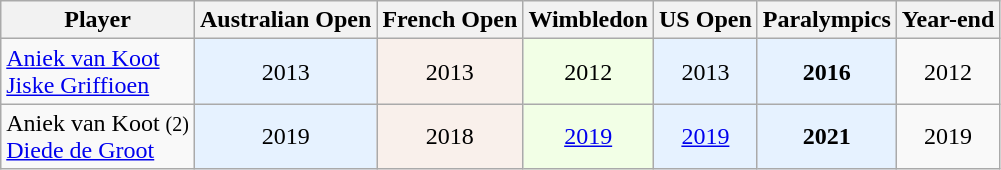<table class="wikitable sortable" style="text-align:center">
<tr>
<th>Player</th>
<th>Australian Open</th>
<th>French Open</th>
<th>Wimbledon</th>
<th>US Open</th>
<th>Paralympics</th>
<th>Year-end</th>
</tr>
<tr>
<td style="text-align:left;"> <a href='#'>Aniek van Koot</a><br> <a href='#'>Jiske Griffioen</a></td>
<td style="background: #e6f2ff;">2013</td>
<td style="background: #f9f0eb;">2013</td>
<td style="background: #f2ffe6;">2012</td>
<td style="background: #e6f2ff;">2013</td>
<td style="background: #e6f2ff;"><strong>2016</strong></td>
<td>2012</td>
</tr>
<tr>
<td style="text-align:left;"> Aniek van Koot <small>(2)</small><br> <a href='#'>Diede de Groot</a></td>
<td style="background: #e6f2ff;">2019</td>
<td style="background: #f9f0eb;">2018</td>
<td style="background: #f2ffe6;"><a href='#'>2019</a></td>
<td style="background: #e6f2ff;"><a href='#'>2019</a></td>
<td style="background: #e6f2ff;"><strong>2021</strong></td>
<td>2019</td>
</tr>
</table>
